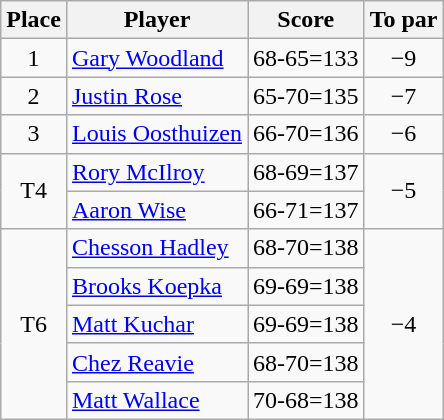<table class="wikitable">
<tr>
<th>Place</th>
<th>Player</th>
<th>Score</th>
<th>To par</th>
</tr>
<tr>
<td align=center>1</td>
<td> <a href='#'>Gary Woodland</a></td>
<td>68-65=133</td>
<td align=center>−9</td>
</tr>
<tr>
<td align=center>2</td>
<td> <a href='#'>Justin Rose</a></td>
<td>65-70=135</td>
<td align=center>−7</td>
</tr>
<tr>
<td align=center>3</td>
<td> <a href='#'>Louis Oosthuizen</a></td>
<td>66-70=136</td>
<td align=center>−6</td>
</tr>
<tr>
<td rowspan=2 align=center>T4</td>
<td> <a href='#'>Rory McIlroy</a></td>
<td>68-69=137</td>
<td rowspan=2 align=center>−5</td>
</tr>
<tr>
<td> <a href='#'>Aaron Wise</a></td>
<td>66-71=137</td>
</tr>
<tr>
<td rowspan=5 align=center>T6</td>
<td> <a href='#'>Chesson Hadley</a></td>
<td>68-70=138</td>
<td rowspan=5 align=center>−4</td>
</tr>
<tr>
<td> <a href='#'>Brooks Koepka</a></td>
<td>69-69=138</td>
</tr>
<tr>
<td> <a href='#'>Matt Kuchar</a></td>
<td>69-69=138</td>
</tr>
<tr>
<td> <a href='#'>Chez Reavie</a></td>
<td>68-70=138</td>
</tr>
<tr>
<td> <a href='#'>Matt Wallace</a></td>
<td>70-68=138</td>
</tr>
</table>
